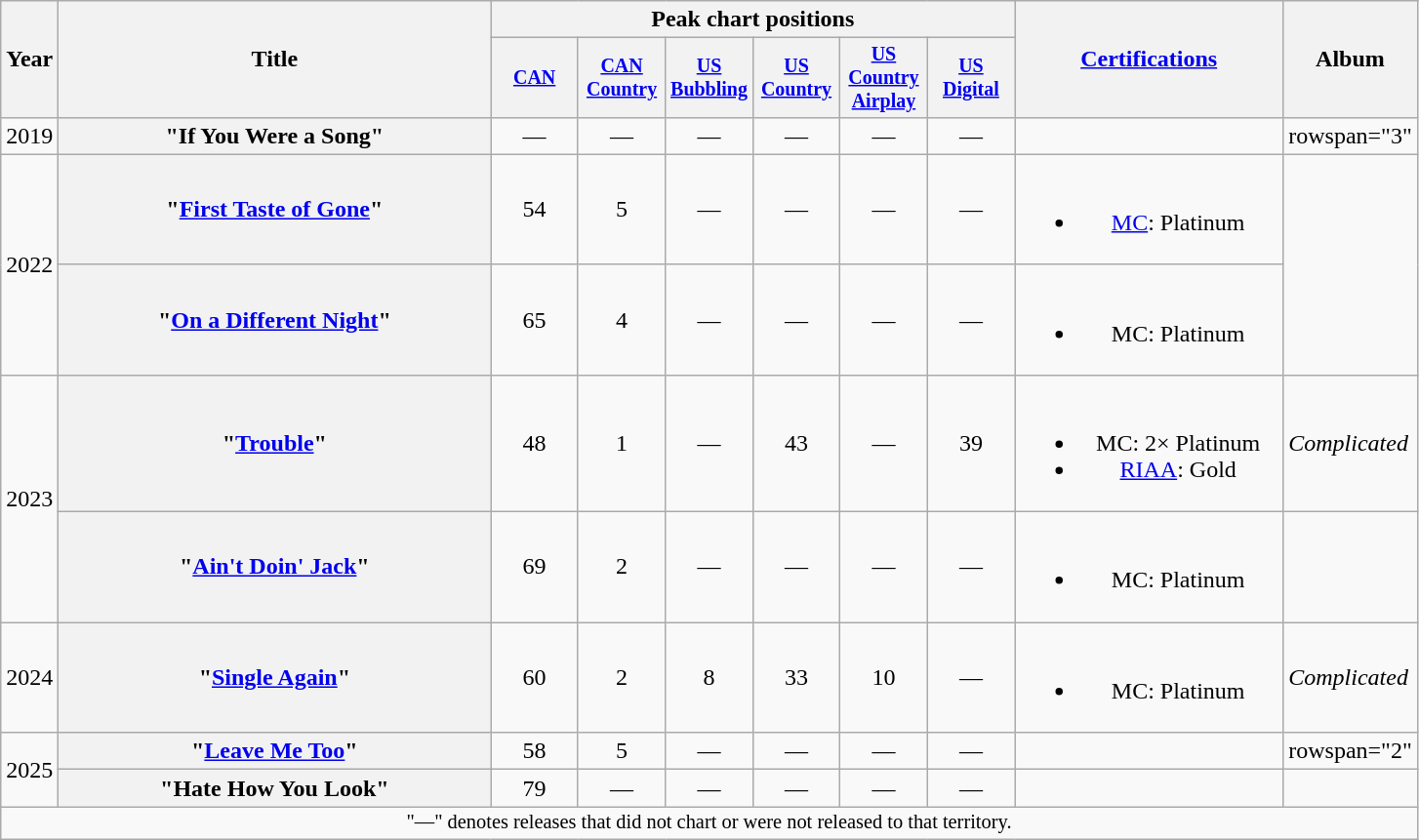<table class="wikitable plainrowheaders" style="text-align:center;">
<tr>
<th scope="col" rowspan="2">Year</th>
<th scope="col" rowspan="2" style="width:18em;">Title</th>
<th scope="col" colspan="6">Peak chart positions</th>
<th scope="col" rowspan="2" style="width:11em;"><a href='#'>Certifications</a></th>
<th scope="col" rowspan="2">Album</th>
</tr>
<tr style="font-size:smaller;">
<th scope="col" style="width:4em;"><a href='#'>CAN</a><br></th>
<th scope="col" style="width:4em;"><a href='#'>CAN Country</a><br></th>
<th scope="col" style="width:4em;"><a href='#'>US<br>Bubbling</a><br></th>
<th scope="col" style="width:4em;"><a href='#'>US <br>Country</a><br></th>
<th scope="col" style="width:4em;"><a href='#'>US <br>Country<br>Airplay</a><br></th>
<th scope="col" style="width:4em;"><a href='#'>US <br>Digital</a><br></th>
</tr>
<tr>
<td>2019</td>
<th scope="row">"If You Were a Song"</th>
<td>—</td>
<td>—</td>
<td>—</td>
<td>—</td>
<td>—</td>
<td>—</td>
<td></td>
<td>rowspan="3" </td>
</tr>
<tr>
<td rowspan="2">2022</td>
<th scope="row">"<a href='#'>First Taste of Gone</a>"</th>
<td>54</td>
<td>5</td>
<td>—</td>
<td>—</td>
<td>—</td>
<td>—</td>
<td><br><ul><li><a href='#'>MC</a>: Platinum</li></ul></td>
</tr>
<tr>
<th scope="row">"<a href='#'>On a Different Night</a>"</th>
<td>65</td>
<td>4</td>
<td>—</td>
<td>—</td>
<td>—</td>
<td>—</td>
<td><br><ul><li>MC: Platinum</li></ul></td>
</tr>
<tr>
<td rowspan="2">2023</td>
<th scope="row">"<a href='#'>Trouble</a>"</th>
<td>48</td>
<td>1</td>
<td>—</td>
<td>43</td>
<td>—</td>
<td>39</td>
<td><br><ul><li>MC: 2× Platinum</li><li><a href='#'>RIAA</a>: Gold</li></ul></td>
<td align="left"><em>Complicated</em></td>
</tr>
<tr>
<th scope="row">"<a href='#'>Ain't Doin' Jack</a>"</th>
<td>69</td>
<td>2</td>
<td>—</td>
<td>—</td>
<td>—</td>
<td>—</td>
<td><br><ul><li>MC: Platinum</li></ul></td>
<td></td>
</tr>
<tr>
<td>2024</td>
<th scope="row">"<a href='#'>Single Again</a>"</th>
<td>60</td>
<td>2</td>
<td>8</td>
<td>33</td>
<td>10</td>
<td>—</td>
<td><br><ul><li>MC: Platinum</li></ul></td>
<td align="left"><em>Complicated</em></td>
</tr>
<tr>
<td rowspan="2">2025</td>
<th scope="row">"<a href='#'>Leave Me Too</a>"</th>
<td>58</td>
<td>5</td>
<td>—</td>
<td>—</td>
<td>—</td>
<td>—</td>
<td></td>
<td>rowspan="2" </td>
</tr>
<tr>
<th scope="row">"Hate How You Look"</th>
<td>79</td>
<td>—</td>
<td>—</td>
<td>—</td>
<td>—</td>
<td>—</td>
<td></td>
</tr>
<tr>
<td colspan="10" style="font-size:85%">"—" denotes releases that did not chart or were not released to that territory.</td>
</tr>
</table>
